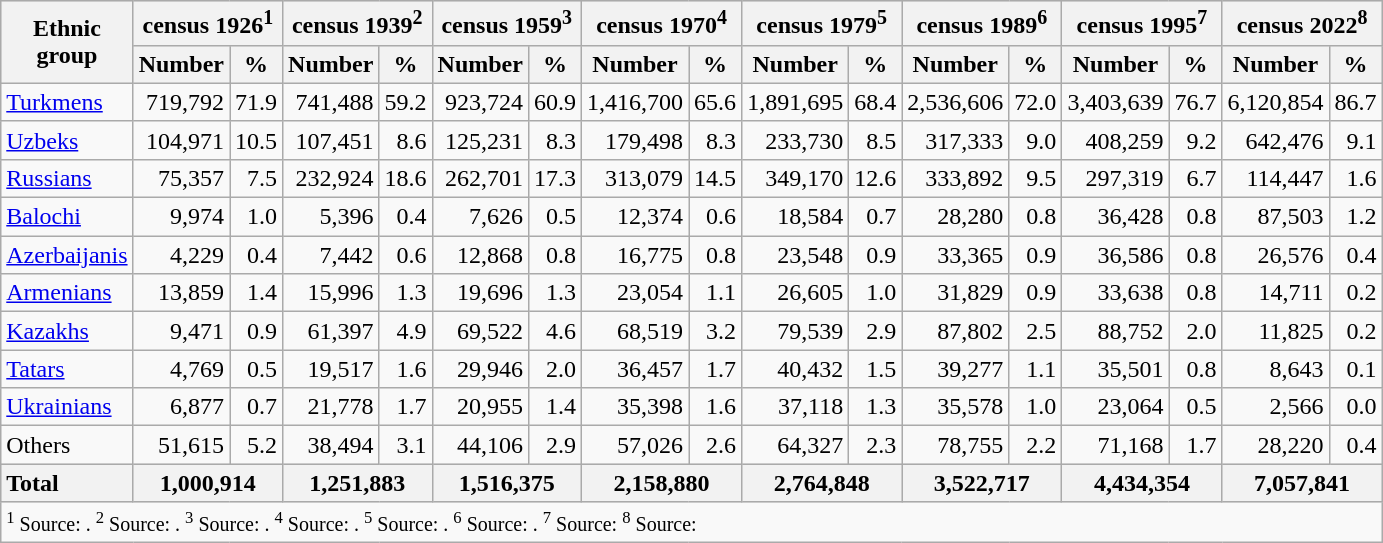<table class="wikitable">
<tr style="background:#e0e0e0;">
<th rowspan="2">Ethnic<br>group</th>
<th colspan="2">census 1926<sup>1</sup></th>
<th colspan="2">census 1939<sup>2</sup></th>
<th colspan="2">census 1959<sup>3</sup></th>
<th colspan="2">census 1970<sup>4</sup></th>
<th colspan="2">census 1979<sup>5</sup></th>
<th colspan="2">census 1989<sup>6</sup></th>
<th colspan="2">census 1995<sup>7</sup></th>
<th colspan="2">census 2022<sup>8</sup></th>
</tr>
<tr style="background:#e0e0e0;">
<th>Number</th>
<th>%</th>
<th>Number</th>
<th>%</th>
<th>Number</th>
<th>%</th>
<th>Number</th>
<th>%</th>
<th>Number</th>
<th>%</th>
<th>Number</th>
<th>%</th>
<th>Number</th>
<th>%</th>
<th>Number</th>
<th>%</th>
</tr>
<tr>
<td><a href='#'>Turkmens</a></td>
<td style="text-align:right;">719,792</td>
<td style="text-align:right;">71.9</td>
<td style="text-align:right;">741,488</td>
<td style="text-align:right;">59.2</td>
<td style="text-align:right;">923,724</td>
<td style="text-align:right;">60.9</td>
<td style="text-align:right;">1,416,700</td>
<td style="text-align:right;">65.6</td>
<td style="text-align:right;">1,891,695</td>
<td style="text-align:right;">68.4</td>
<td style="text-align:right;">2,536,606</td>
<td style="text-align:right;">72.0</td>
<td style="text-align:right;">3,403,639</td>
<td style="text-align:right;">76.7</td>
<td style="text-align:right;">6,120,854</td>
<td style="text-align:right;">86.7</td>
</tr>
<tr>
<td><a href='#'>Uzbeks</a></td>
<td style="text-align:right;">104,971</td>
<td style="text-align:right;">10.5</td>
<td style="text-align:right;">107,451</td>
<td style="text-align:right;">8.6</td>
<td style="text-align:right;">125,231</td>
<td style="text-align:right;">8.3</td>
<td style="text-align:right;">179,498</td>
<td style="text-align:right;">8.3</td>
<td style="text-align:right;">233,730</td>
<td style="text-align:right;">8.5</td>
<td style="text-align:right;">317,333</td>
<td style="text-align:right;">9.0</td>
<td style="text-align:right;">408,259</td>
<td style="text-align:right;">9.2</td>
<td style="text-align:right;">642,476</td>
<td style="text-align:right;">9.1</td>
</tr>
<tr>
<td><a href='#'>Russians</a></td>
<td style="text-align:right;">75,357</td>
<td style="text-align:right;">7.5</td>
<td style="text-align:right;">232,924</td>
<td style="text-align:right;">18.6</td>
<td style="text-align:right;">262,701</td>
<td style="text-align:right;">17.3</td>
<td style="text-align:right;">313,079</td>
<td style="text-align:right;">14.5</td>
<td style="text-align:right;">349,170</td>
<td style="text-align:right;">12.6</td>
<td style="text-align:right;">333,892</td>
<td style="text-align:right;">9.5</td>
<td style="text-align:right;">297,319</td>
<td style="text-align:right;">6.7</td>
<td style="text-align:right;">114,447</td>
<td style="text-align:right;">1.6</td>
</tr>
<tr>
<td><a href='#'>Balochi</a></td>
<td style="text-align:right;">9,974</td>
<td style="text-align:right;">1.0</td>
<td style="text-align:right;">5,396</td>
<td style="text-align:right;">0.4</td>
<td style="text-align:right;">7,626</td>
<td style="text-align:right;">0.5</td>
<td style="text-align:right;">12,374</td>
<td style="text-align:right;">0.6</td>
<td style="text-align:right;">18,584</td>
<td style="text-align:right;">0.7</td>
<td style="text-align:right;">28,280</td>
<td style="text-align:right;">0.8</td>
<td style="text-align:right;">36,428</td>
<td style="text-align:right;">0.8</td>
<td style="text-align:right;">87,503</td>
<td style="text-align:right;">1.2</td>
</tr>
<tr>
<td><a href='#'>Azerbaijanis</a></td>
<td style="text-align:right;">4,229</td>
<td style="text-align:right;">0.4</td>
<td style="text-align:right;">7,442</td>
<td style="text-align:right;">0.6</td>
<td style="text-align:right;">12,868</td>
<td style="text-align:right;">0.8</td>
<td style="text-align:right;">16,775</td>
<td style="text-align:right;">0.8</td>
<td style="text-align:right;">23,548</td>
<td style="text-align:right;">0.9</td>
<td style="text-align:right;">33,365</td>
<td style="text-align:right;">0.9</td>
<td style="text-align:right;">36,586</td>
<td style="text-align:right;">0.8</td>
<td style="text-align:right;">26,576</td>
<td style="text-align:right;">0.4</td>
</tr>
<tr>
<td><a href='#'>Armenians</a></td>
<td style="text-align:right;">13,859</td>
<td style="text-align:right;">1.4</td>
<td style="text-align:right;">15,996</td>
<td style="text-align:right;">1.3</td>
<td style="text-align:right;">19,696</td>
<td style="text-align:right;">1.3</td>
<td style="text-align:right;">23,054</td>
<td style="text-align:right;">1.1</td>
<td style="text-align:right;">26,605</td>
<td style="text-align:right;">1.0</td>
<td style="text-align:right;">31,829</td>
<td style="text-align:right;">0.9</td>
<td style="text-align:right;">33,638</td>
<td style="text-align:right;">0.8</td>
<td style="text-align:right;">14,711</td>
<td style="text-align:right;">0.2</td>
</tr>
<tr>
<td><a href='#'>Kazakhs</a></td>
<td style="text-align:right;">9,471</td>
<td style="text-align:right;">0.9</td>
<td style="text-align:right;">61,397</td>
<td style="text-align:right;">4.9</td>
<td style="text-align:right;">69,522</td>
<td style="text-align:right;">4.6</td>
<td style="text-align:right;">68,519</td>
<td style="text-align:right;">3.2</td>
<td style="text-align:right;">79,539</td>
<td style="text-align:right;">2.9</td>
<td style="text-align:right;">87,802</td>
<td style="text-align:right;">2.5</td>
<td style="text-align:right;">88,752</td>
<td style="text-align:right;">2.0</td>
<td style="text-align:right;">11,825</td>
<td style="text-align:right;">0.2</td>
</tr>
<tr>
<td><a href='#'>Tatars</a></td>
<td style="text-align:right;">4,769</td>
<td style="text-align:right;">0.5</td>
<td style="text-align:right;">19,517</td>
<td style="text-align:right;">1.6</td>
<td style="text-align:right;">29,946</td>
<td style="text-align:right;">2.0</td>
<td style="text-align:right;">36,457</td>
<td style="text-align:right;">1.7</td>
<td style="text-align:right;">40,432</td>
<td style="text-align:right;">1.5</td>
<td style="text-align:right;">39,277</td>
<td style="text-align:right;">1.1</td>
<td style="text-align:right;">35,501</td>
<td style="text-align:right;">0.8</td>
<td style="text-align:right;">8,643</td>
<td style="text-align:right;">0.1</td>
</tr>
<tr>
<td><a href='#'>Ukrainians</a></td>
<td style="text-align:right;">6,877</td>
<td style="text-align:right;">0.7</td>
<td style="text-align:right;">21,778</td>
<td style="text-align:right;">1.7</td>
<td style="text-align:right;">20,955</td>
<td style="text-align:right;">1.4</td>
<td style="text-align:right;">35,398</td>
<td style="text-align:right;">1.6</td>
<td style="text-align:right;">37,118</td>
<td style="text-align:right;">1.3</td>
<td style="text-align:right;">35,578</td>
<td style="text-align:right;">1.0</td>
<td style="text-align:right;">23,064</td>
<td style="text-align:right;">0.5</td>
<td style="text-align:right;">2,566</td>
<td style="text-align:right;">0.0</td>
</tr>
<tr>
<td>Others</td>
<td style="text-align:right;">51,615</td>
<td style="text-align:right;">5.2</td>
<td style="text-align:right;">38,494</td>
<td style="text-align:right;">3.1</td>
<td style="text-align:right;">44,106</td>
<td style="text-align:right;">2.9</td>
<td style="text-align:right;">57,026</td>
<td style="text-align:right;">2.6</td>
<td style="text-align:right;">64,327</td>
<td style="text-align:right;">2.3</td>
<td style="text-align:right;">78,755</td>
<td style="text-align:right;">2.2</td>
<td style="text-align:right;">71,168</td>
<td style="text-align:right;">1.7</td>
<td style="text-align:right;">28,220</td>
<td style="text-align:right;">0.4</td>
</tr>
<tr style="background:#e0e0e0;">
<th style="text-align:left;">Total</th>
<th colspan="2">1,000,914</th>
<th colspan="2">1,251,883</th>
<th colspan="2">1,516,375</th>
<th colspan="2">2,158,880</th>
<th colspan="2">2,764,848</th>
<th colspan="2">3,522,717</th>
<th colspan="2">4,434,354</th>
<th colspan="2">7,057,841</th>
</tr>
<tr>
<td colspan="19"><small><sup>1</sup> Source: . <sup>2</sup> Source:  . <sup>3</sup> Source: . <sup>4</sup> Source: . <sup>5</sup> Source: . <sup>6</sup> Source: . <sup>7</sup> Source:  <sup>8</sup> Source: </small></td>
</tr>
</table>
